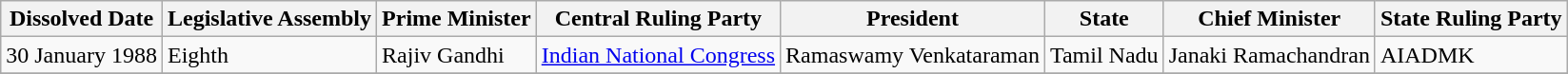<table class="wikitable sortable">
<tr>
<th>Dissolved Date</th>
<th>Legislative Assembly</th>
<th>Prime Minister</th>
<th>Central Ruling Party</th>
<th>President</th>
<th>State</th>
<th>Chief Minister</th>
<th>State Ruling Party</th>
</tr>
<tr>
<td>30 January 1988</td>
<td>Eighth</td>
<td>Rajiv Gandhi</td>
<td><a href='#'>Indian National Congress</a></td>
<td>Ramaswamy Venkataraman</td>
<td>Tamil Nadu</td>
<td>Janaki Ramachandran</td>
<td>AIADMK</td>
</tr>
<tr>
</tr>
</table>
